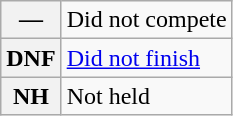<table class="wikitable">
<tr>
<th scope="row">—</th>
<td>Did not compete</td>
</tr>
<tr>
<th scope="row">DNF</th>
<td><a href='#'>Did not finish</a></td>
</tr>
<tr>
<th scope="row">NH</th>
<td>Not held</td>
</tr>
</table>
